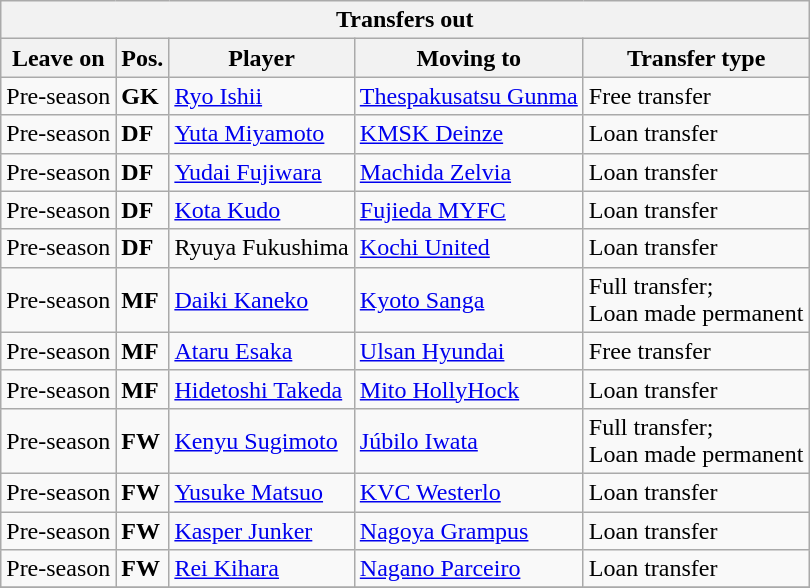<table class="wikitable sortable" style=“text-align:left;>
<tr>
<th colspan="5">Transfers out</th>
</tr>
<tr>
<th>Leave on</th>
<th>Pos.</th>
<th>Player</th>
<th>Moving to</th>
<th>Transfer type</th>
</tr>
<tr>
<td>Pre-season</td>
<td><strong>GK</strong></td>
<td> <a href='#'>Ryo Ishii</a></td>
<td> <a href='#'>Thespakusatsu Gunma</a></td>
<td>Free transfer</td>
</tr>
<tr>
<td>Pre-season</td>
<td><strong>DF</strong></td>
<td> <a href='#'>Yuta Miyamoto</a></td>
<td> <a href='#'>KMSK Deinze</a></td>
<td>Loan transfer</td>
</tr>
<tr>
<td>Pre-season</td>
<td><strong>DF</strong></td>
<td> <a href='#'>Yudai Fujiwara</a></td>
<td> <a href='#'>Machida Zelvia</a></td>
<td>Loan transfer</td>
</tr>
<tr>
<td>Pre-season</td>
<td><strong>DF</strong></td>
<td> <a href='#'>Kota Kudo</a></td>
<td> <a href='#'>Fujieda MYFC</a></td>
<td>Loan transfer</td>
</tr>
<tr>
<td>Pre-season</td>
<td><strong>DF</strong></td>
<td> Ryuya Fukushima</td>
<td> <a href='#'>Kochi United</a></td>
<td>Loan transfer</td>
</tr>
<tr>
<td>Pre-season</td>
<td><strong>MF</strong></td>
<td> <a href='#'>Daiki Kaneko</a></td>
<td> <a href='#'>Kyoto Sanga</a></td>
<td>Full transfer;<br> Loan made permanent</td>
</tr>
<tr>
<td>Pre-season</td>
<td><strong>MF</strong></td>
<td> <a href='#'>Ataru Esaka</a></td>
<td> <a href='#'>Ulsan Hyundai</a></td>
<td>Free transfer</td>
</tr>
<tr>
<td>Pre-season</td>
<td><strong>MF</strong></td>
<td> <a href='#'>Hidetoshi Takeda</a></td>
<td> <a href='#'>Mito HollyHock</a></td>
<td>Loan transfer</td>
</tr>
<tr>
<td>Pre-season</td>
<td><strong>FW</strong></td>
<td> <a href='#'>Kenyu Sugimoto</a></td>
<td> <a href='#'>Júbilo Iwata</a></td>
<td>Full transfer;<br> Loan made permanent</td>
</tr>
<tr>
<td>Pre-season</td>
<td><strong>FW</strong></td>
<td> <a href='#'>Yusuke Matsuo</a></td>
<td> <a href='#'>KVC Westerlo</a></td>
<td>Loan transfer</td>
</tr>
<tr>
<td>Pre-season</td>
<td><strong>FW</strong></td>
<td> <a href='#'>Kasper Junker</a></td>
<td> <a href='#'>Nagoya Grampus</a></td>
<td>Loan transfer</td>
</tr>
<tr>
<td>Pre-season</td>
<td><strong>FW</strong></td>
<td> <a href='#'>Rei Kihara</a></td>
<td> <a href='#'>Nagano Parceiro</a></td>
<td>Loan transfer</td>
</tr>
<tr>
</tr>
</table>
